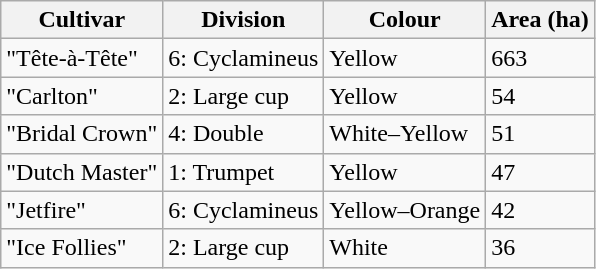<table class="wikitable sortable">
<tr>
<th>Cultivar</th>
<th>Division</th>
<th>Colour</th>
<th>Area (ha)</th>
</tr>
<tr>
<td>"Tête-à-Tête"</td>
<td>6: Cyclamineus</td>
<td>Yellow</td>
<td>663</td>
</tr>
<tr>
<td>"Carlton"</td>
<td>2: Large cup</td>
<td>Yellow</td>
<td>54</td>
</tr>
<tr>
<td>"Bridal Crown"</td>
<td>4: Double</td>
<td>White–Yellow</td>
<td>51</td>
</tr>
<tr>
<td>"Dutch Master"</td>
<td>1: Trumpet</td>
<td>Yellow</td>
<td>47</td>
</tr>
<tr>
<td>"Jetfire"</td>
<td>6: Cyclamineus</td>
<td>Yellow–Orange</td>
<td>42</td>
</tr>
<tr>
<td>"Ice Follies"</td>
<td>2: Large cup</td>
<td>White</td>
<td>36</td>
</tr>
</table>
